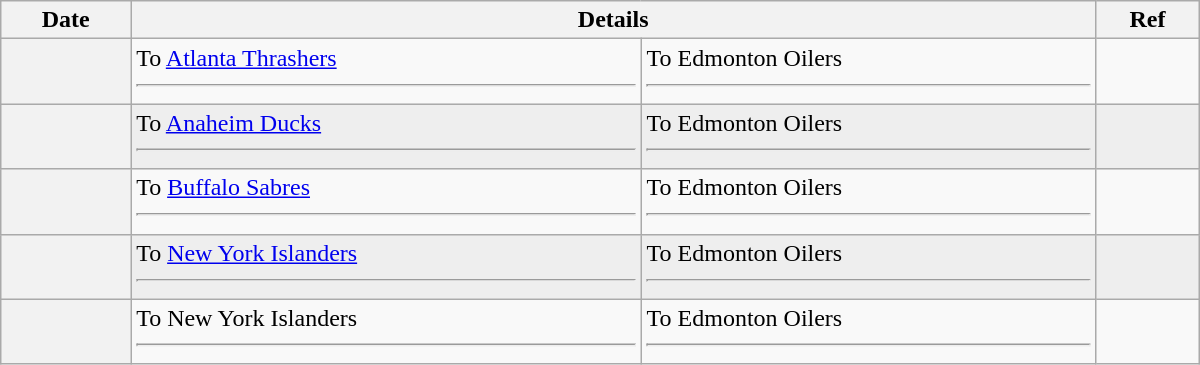<table class="wikitable plainrowheaders" style="width: 50em;">
<tr>
<th scope="col">Date</th>
<th scope="col" colspan="2">Details</th>
<th scope="col">Ref</th>
</tr>
<tr>
<th scope="row"></th>
<td valign="top">To <a href='#'>Atlanta Thrashers</a><hr></td>
<td valign="top">To Edmonton Oilers<hr></td>
<td></td>
</tr>
<tr bgcolor="#eeeeee">
<th scope="row"></th>
<td valign="top">To <a href='#'>Anaheim Ducks</a><hr></td>
<td valign="top">To Edmonton Oilers<hr></td>
<td></td>
</tr>
<tr>
<th scope="row"></th>
<td valign="top">To <a href='#'>Buffalo Sabres</a><hr></td>
<td valign="top">To Edmonton Oilers<hr></td>
<td></td>
</tr>
<tr bgcolor="#eeeeee">
<th scope="row"></th>
<td valign="top">To <a href='#'>New York Islanders</a><hr></td>
<td valign="top">To Edmonton Oilers<hr></td>
<td></td>
</tr>
<tr>
<th scope="row"></th>
<td valign="top">To New York Islanders<hr></td>
<td valign="top">To Edmonton Oilers<hr></td>
<td></td>
</tr>
</table>
